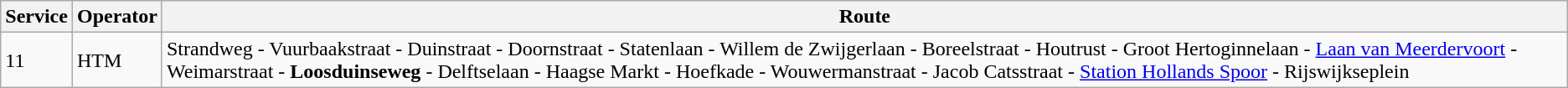<table class="wikitable vatop">
<tr>
<th>Service</th>
<th>Operator</th>
<th>Route</th>
</tr>
<tr>
<td>11</td>
<td>HTM</td>
<td>Strandweg - Vuurbaakstraat - Duinstraat - Doornstraat - Statenlaan - Willem de Zwijgerlaan - Boreelstraat - Houtrust - Groot Hertoginnelaan - <a href='#'>Laan van Meerdervoort</a> - Weimarstraat - <strong>Loosduinseweg</strong> - Delftselaan - Haagse Markt - Hoefkade - Wouwermanstraat - Jacob Catsstraat - <a href='#'>Station Hollands Spoor</a> - Rijswijkseplein</td>
</tr>
</table>
